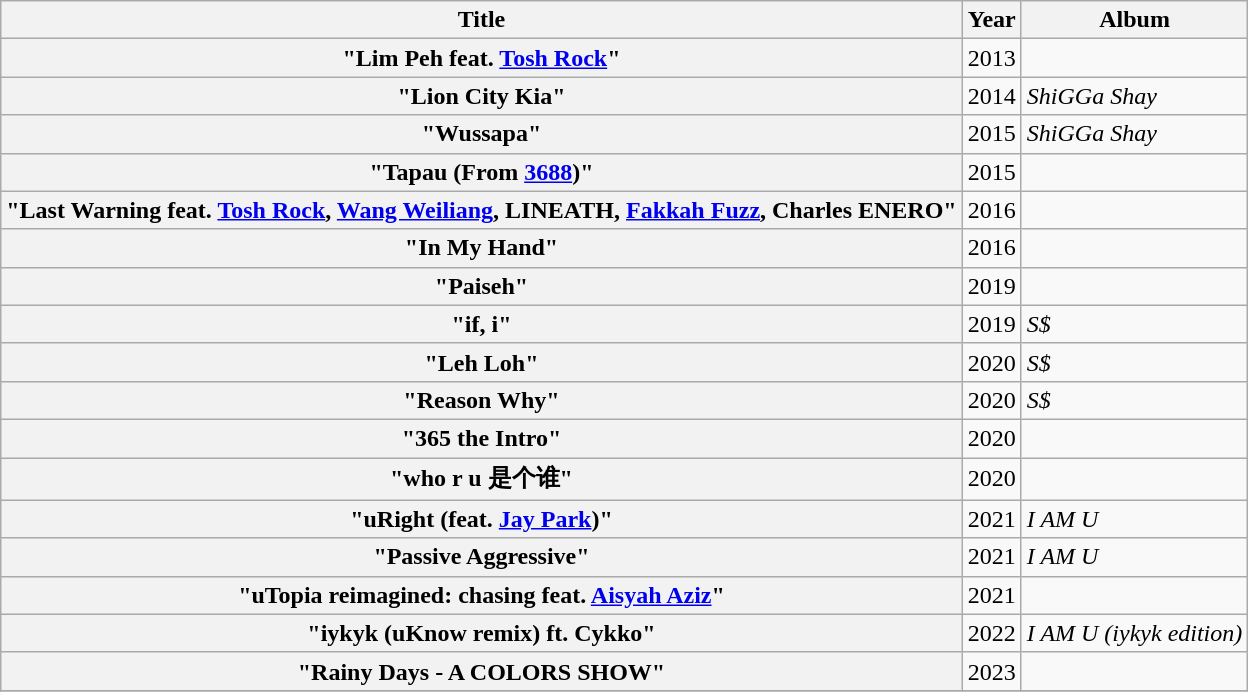<table class="wikitable plainrowheaders">
<tr>
<th>Title</th>
<th>Year</th>
<th>Album</th>
</tr>
<tr>
<th scope="row">"Lim Peh feat. <a href='#'>Tosh Rock</a>"</th>
<td>2013</td>
<td></td>
</tr>
<tr>
<th scope="row">"Lion City Kia"</th>
<td>2014</td>
<td><em>ShiGGa Shay</em></td>
</tr>
<tr>
<th scope="row">"Wussapa"</th>
<td>2015</td>
<td><em>ShiGGa Shay</em></td>
</tr>
<tr>
<th scope="row">"Tapau (From <a href='#'>3688</a>)"</th>
<td>2015</td>
<td></td>
</tr>
<tr>
<th scope="row">"Last Warning feat. <a href='#'>Tosh Rock</a>, <a href='#'>Wang Weiliang</a>, LINEATH, <a href='#'>Fakkah Fuzz</a>, Charles ENERO"</th>
<td>2016</td>
<td></td>
</tr>
<tr>
<th scope="row">"In My Hand"</th>
<td>2016</td>
<td></td>
</tr>
<tr>
<th scope="row">"Paiseh"</th>
<td>2019</td>
<td></td>
</tr>
<tr>
<th scope="row">"if, i"</th>
<td>2019</td>
<td><em>S$</em></td>
</tr>
<tr>
<th scope="row">"Leh Loh"</th>
<td>2020</td>
<td><em>S$</em></td>
</tr>
<tr>
<th scope="row">"Reason Why"</th>
<td>2020</td>
<td><em>S$</em></td>
</tr>
<tr>
<th scope="row">"365 the Intro"</th>
<td>2020</td>
<td></td>
</tr>
<tr>
<th scope="row">"who r u 是个谁"</th>
<td>2020</td>
<td></td>
</tr>
<tr>
<th scope="row">"uRight (feat. <a href='#'>Jay Park</a>)"</th>
<td>2021</td>
<td><em>I AM U</em></td>
</tr>
<tr>
<th scope="row">"Passive Aggressive"</th>
<td>2021</td>
<td><em>I AM U</em></td>
</tr>
<tr>
<th scope="row">"uTopia reimagined: chasing feat. <a href='#'>Aisyah Aziz</a>"</th>
<td>2021</td>
<td></td>
</tr>
<tr>
<th scope="row">"iykyk (uKnow remix) ft. Cykko"</th>
<td>2022</td>
<td><em>I AM U (iykyk edition)</em></td>
</tr>
<tr>
<th scope="row">"Rainy Days - A COLORS SHOW"</th>
<td>2023</td>
<td></td>
</tr>
<tr>
</tr>
</table>
